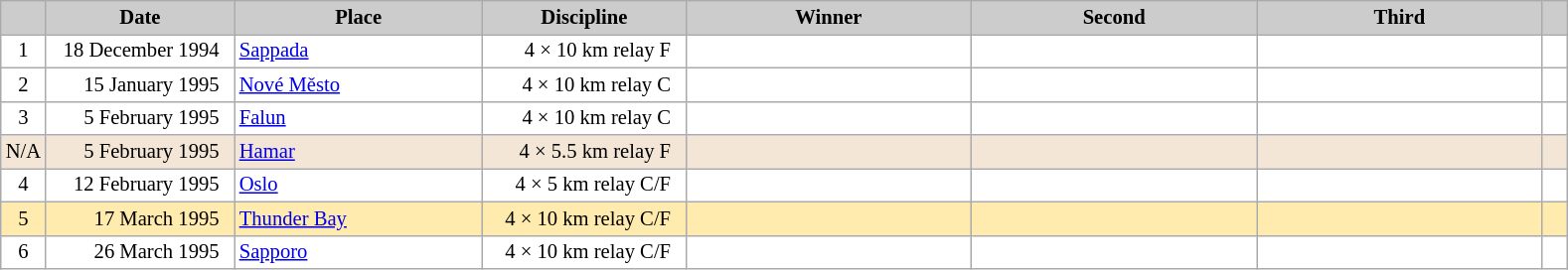<table class="wikitable plainrowheaders" style="background:#fff; font-size:86%; line-height:16px; border:grey solid 1px; border-collapse:collapse;">
<tr style="background:#ccc; text-align:center;">
<th scope="col" style="background:#ccc; width=20 px;"></th>
<th scope="col" style="background:#ccc; width:120px;">Date</th>
<th scope="col" style="background:#ccc; width:160px;">Place</th>
<th scope="col" style="background:#ccc; width:130px;">Discipline</th>
<th scope="col" style="background:#ccc; width:185px;">Winner</th>
<th scope="col" style="background:#ccc; width:185px;">Second</th>
<th scope="col" style="background:#ccc; width:185px;">Third</th>
<th scope="col" style="background:#ccc; width:10px;"></th>
</tr>
<tr>
<td align=center>1</td>
<td align=right>18 December 1994  </td>
<td> <a href='#'>Sappada</a></td>
<td align=right>4 × 10 km relay F  </td>
<td></td>
<td></td>
<td></td>
<td></td>
</tr>
<tr>
<td align=center>2</td>
<td align=right>15 January 1995  </td>
<td> <a href='#'>Nové Město</a></td>
<td align=right>4 × 10 km relay C  </td>
<td></td>
<td></td>
<td></td>
<td></td>
</tr>
<tr>
<td align=center>3</td>
<td align=right>5 February 1995  </td>
<td> <a href='#'>Falun</a></td>
<td align=right>4 × 10 km relay C  </td>
<td></td>
<td></td>
<td></td>
<td></td>
</tr>
<tr style="background:#F3E6D7">
<td align=center>N/A<small></small></td>
<td align=right>5 February 1995  </td>
<td> <a href='#'>Hamar</a></td>
<td align=right>4 × 5.5 km relay F  </td>
<td></td>
<td></td>
<td></td>
<td></td>
</tr>
<tr>
<td align=center>4</td>
<td align=right>12 February 1995  </td>
<td> <a href='#'>Oslo</a></td>
<td align=right>4 × 5 km relay C/F  </td>
<td></td>
<td></td>
<td></td>
<td></td>
</tr>
<tr style="background:#FFEBAD">
<td align=center>5</td>
<td align=right>17 March 1995  </td>
<td> <a href='#'>Thunder Bay</a></td>
<td align=right>4 × 10 km relay C/F  </td>
<td></td>
<td></td>
<td></td>
<td> </td>
</tr>
<tr>
<td align=center>6</td>
<td align=right>26 March 1995  </td>
<td> <a href='#'>Sapporo</a></td>
<td align=right>4 × 10 km relay C/F  </td>
<td></td>
<td></td>
<td></td>
<td></td>
</tr>
</table>
